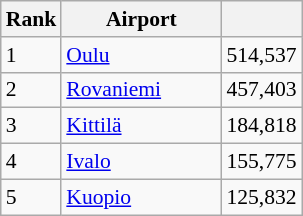<table class="wikitable" style="font-size: 90%" width= align=right>
<tr>
<th>Rank</th>
<th style="width: 100px;">Airport</th>
<th></th>
</tr>
<tr>
<td>1</td>
<td><a href='#'>Oulu</a></td>
<td style="text-align:right;">514,537</td>
</tr>
<tr>
<td>2</td>
<td><a href='#'>Rovaniemi</a></td>
<td style="text-align:right;">457,403</td>
</tr>
<tr>
<td>3</td>
<td><a href='#'>Kittilä</a></td>
<td style="text-align:right;">184,818</td>
</tr>
<tr>
<td>4</td>
<td><a href='#'>Ivalo</a></td>
<td style="text-align:right;">155,775</td>
</tr>
<tr>
<td>5</td>
<td><a href='#'>Kuopio</a></td>
<td style="text-align:right;">125,832</td>
</tr>
</table>
